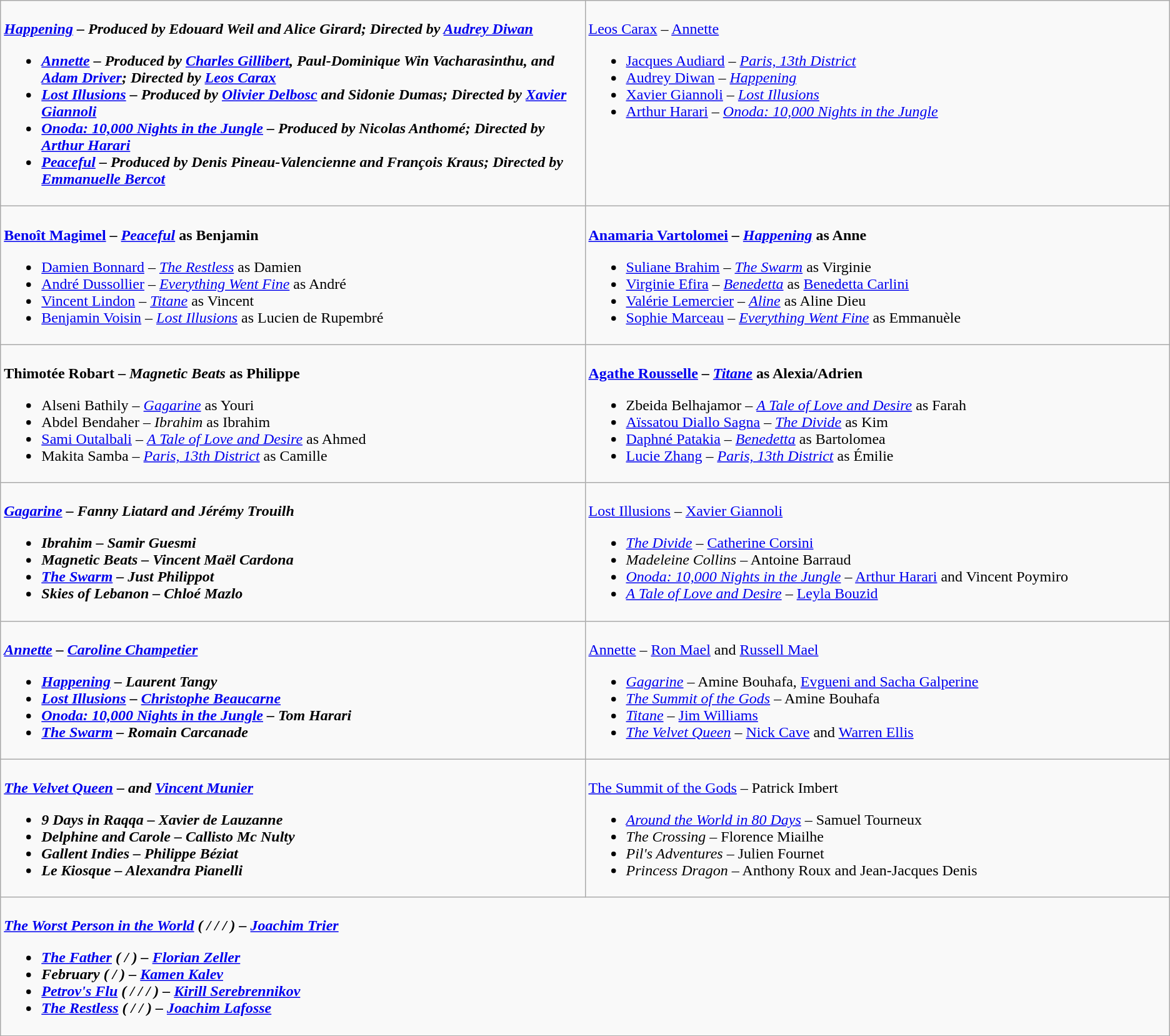<table class=wikitable style="width="150%">
<tr>
<td valign="top" width="50%"><br>
<strong><em><a href='#'>Happening</a><em> – Produced by Edouard Weil and Alice Girard; Directed by <a href='#'>Audrey Diwan</a><strong><ul><li></em><a href='#'>Annette</a><em> – Produced by <a href='#'>Charles Gillibert</a>, Paul-Dominique Win Vacharasinthu, and <a href='#'>Adam Driver</a>; Directed by <a href='#'>Leos Carax</a></li><li></em><a href='#'>Lost Illusions</a><em> – Produced by <a href='#'>Olivier Delbosc</a> and Sidonie Dumas; Directed by <a href='#'>Xavier Giannoli</a></li><li></em><a href='#'>Onoda: 10,000 Nights in the Jungle</a><em> – Produced by Nicolas Anthomé; Directed by <a href='#'>Arthur Harari</a></li><li></em><a href='#'>Peaceful</a><em> – Produced by Denis Pineau-Valencienne and François Kraus; Directed by <a href='#'>Emmanuelle Bercot</a></li></ul></td>
<td valign="top" width="50%"><br>
</strong><a href='#'>Leos Carax</a> – </em><a href='#'>Annette</a></em></strong><ul><li><a href='#'>Jacques Audiard</a> – <em><a href='#'>Paris, 13th District</a></em></li><li><a href='#'>Audrey Diwan</a> – <em><a href='#'>Happening</a></em></li><li><a href='#'>Xavier Giannoli</a> – <em><a href='#'>Lost Illusions</a></em></li><li><a href='#'>Arthur Harari</a> – <em><a href='#'>Onoda: 10,000 Nights in the Jungle</a></em></li></ul></td>
</tr>
<tr>
<td valign="top" width="50%"><br>
<strong><a href='#'>Benoît Magimel</a> – <em><a href='#'>Peaceful</a></em> as Benjamin</strong><ul><li><a href='#'>Damien Bonnard</a> – <em><a href='#'>The Restless</a></em> as Damien</li><li><a href='#'>André Dussollier</a> – <em><a href='#'>Everything Went Fine</a></em> as André</li><li><a href='#'>Vincent Lindon</a> – <em><a href='#'>Titane</a></em> as Vincent</li><li><a href='#'>Benjamin Voisin</a> – <em><a href='#'>Lost Illusions</a></em> as Lucien de Rupembré</li></ul></td>
<td valign="top" width="50%"><br>
<strong><a href='#'>Anamaria Vartolomei</a> – <em><a href='#'>Happening</a></em> as Anne</strong><ul><li><a href='#'>Suliane Brahim</a> – <em><a href='#'>The Swarm</a></em> as Virginie</li><li><a href='#'>Virginie Efira</a> – <em><a href='#'>Benedetta</a></em> as <a href='#'>Benedetta Carlini</a></li><li><a href='#'>Valérie Lemercier</a> – <em><a href='#'>Aline</a></em> as Aline Dieu</li><li><a href='#'>Sophie Marceau</a> – <em><a href='#'>Everything Went Fine</a></em> as Emmanuèle</li></ul></td>
</tr>
<tr>
<td valign="top" width="50%"><br>
<strong>Thimotée Robart – <em>Magnetic Beats</em> as Philippe</strong><ul><li>Alseni Bathily – <em><a href='#'>Gagarine</a></em> as Youri</li><li>Abdel Bendaher – <em>Ibrahim</em> as Ibrahim</li><li><a href='#'>Sami Outalbali</a> – <em><a href='#'>A Tale of Love and Desire</a></em> as Ahmed</li><li>Makita Samba – <em><a href='#'>Paris, 13th District</a></em> as Camille</li></ul></td>
<td valign="top" width="50%"><br>
<strong><a href='#'>Agathe Rousselle</a> – <em><a href='#'>Titane</a></em> as Alexia/Adrien</strong><ul><li>Zbeida Belhajamor – <em><a href='#'>A Tale of Love and Desire</a></em> as Farah</li><li><a href='#'>Aïssatou Diallo Sagna</a> – <em><a href='#'>The Divide</a></em> as Kim</li><li><a href='#'>Daphné Patakia</a> – <em><a href='#'>Benedetta</a></em> as Bartolomea</li><li><a href='#'>Lucie Zhang</a> – <em><a href='#'>Paris, 13th District</a></em> as Émilie</li></ul></td>
</tr>
<tr>
<td valign="top" width="50%"><br>
<strong><em><a href='#'>Gagarine</a><em> – Fanny Liatard and Jérémy Trouilh<strong><ul><li></em>Ibrahim<em> – Samir Guesmi</li><li></em>Magnetic Beats<em> – Vincent Maël Cardona</li><li></em><a href='#'>The Swarm</a><em> – Just Philippot</li><li></em>Skies of Lebanon<em> – Chloé Mazlo</li></ul></td>
<td valign="top" width="50%"><br>
</em></strong><a href='#'>Lost Illusions</a></em> – <a href='#'>Xavier Giannoli</a></strong><ul><li><em><a href='#'>The Divide</a></em> – <a href='#'>Catherine Corsini</a></li><li><em>Madeleine Collins</em> – Antoine Barraud</li><li><em><a href='#'>Onoda: 10,000 Nights in the Jungle</a></em> – <a href='#'>Arthur Harari</a> and Vincent Poymiro</li><li><em><a href='#'>A Tale of Love and Desire</a></em> – <a href='#'>Leyla Bouzid</a></li></ul></td>
</tr>
<tr>
<td valign="top" width="50%"><br>
<strong><em><a href='#'>Annette</a><em> – <a href='#'>Caroline Champetier</a><strong><ul><li></em><a href='#'>Happening</a><em> – Laurent Tangy</li><li></em><a href='#'>Lost Illusions</a><em> – <a href='#'>Christophe Beaucarne</a></li><li></em><a href='#'>Onoda: 10,000 Nights in the Jungle</a><em> – Tom Harari</li><li></em><a href='#'>The Swarm</a><em> – Romain Carcanade</li></ul></td>
<td valign="top" width="50%"><br>
</em></strong><a href='#'>Annette</a></em> – <a href='#'>Ron Mael</a> and <a href='#'>Russell Mael</a></strong><ul><li><em><a href='#'>Gagarine</a></em> – Amine Bouhafa, <a href='#'>Evgueni and Sacha Galperine</a></li><li><em><a href='#'>The Summit of the Gods</a></em> – Amine Bouhafa</li><li><em><a href='#'>Titane</a></em> – <a href='#'>Jim Williams</a></li><li><em><a href='#'>The Velvet Queen</a></em> – <a href='#'>Nick Cave</a> and <a href='#'>Warren Ellis</a></li></ul></td>
</tr>
<tr>
<td valign="top" width="50%"><br>
<strong><em><a href='#'>The Velvet Queen</a><em> –  and <a href='#'>Vincent Munier</a><strong><ul><li></em>9 Days in Raqqa<em> – Xavier de Lauzanne</li><li></em>Delphine and Carole<em> – Callisto Mc Nulty</li><li></em>Gallent Indies<em> – Philippe Béziat</li><li></em>Le Kiosque<em> – Alexandra Pianelli</li></ul></td>
<td valign="top" width="50%"><br>
</em></strong><a href='#'>The Summit of the Gods</a></em> – Patrick Imbert</strong><ul><li><em><a href='#'>Around the World in 80 Days</a></em> – Samuel Tourneux</li><li><em>The Crossing</em> – Florence Miailhe</li><li><em>Pil's Adventures</em> – Julien Fournet</li><li><em>Princess Dragon</em> – Anthony Roux and Jean-Jacques Denis</li></ul></td>
</tr>
<tr>
<td valign="top" width="50%" colspan="2"><br>
<strong><em><a href='#'>The Worst Person in the World</a><em> ( /  /  / ) – <a href='#'>Joachim Trier</a><strong><ul><li></em><a href='#'>The Father</a><em> ( / ) – <a href='#'>Florian Zeller</a></li><li></em>February<em> ( / ) – <a href='#'>Kamen Kalev</a></li><li></em><a href='#'>Petrov's Flu</a><em> ( /  /  / ) – <a href='#'>Kirill Serebrennikov</a></li><li></em><a href='#'>The Restless</a><em> ( /  / ) – <a href='#'>Joachim Lafosse</a></li></ul></td>
</tr>
</table>
